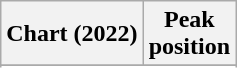<table class="wikitable sortable plainrowheaders" style="text-align:center">
<tr>
<th scope="col">Chart (2022)</th>
<th scope="col">Peak<br>position</th>
</tr>
<tr>
</tr>
<tr>
</tr>
<tr>
</tr>
<tr>
</tr>
<tr>
</tr>
<tr>
</tr>
<tr>
</tr>
<tr>
</tr>
<tr>
</tr>
<tr>
</tr>
<tr>
</tr>
<tr>
</tr>
</table>
